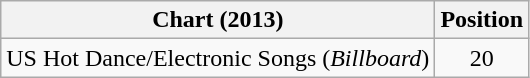<table class="wikitable">
<tr>
<th>Chart (2013)</th>
<th>Position</th>
</tr>
<tr>
<td>US Hot Dance/Electronic Songs (<em>Billboard</em>)</td>
<td style="text-align:center">20</td>
</tr>
</table>
